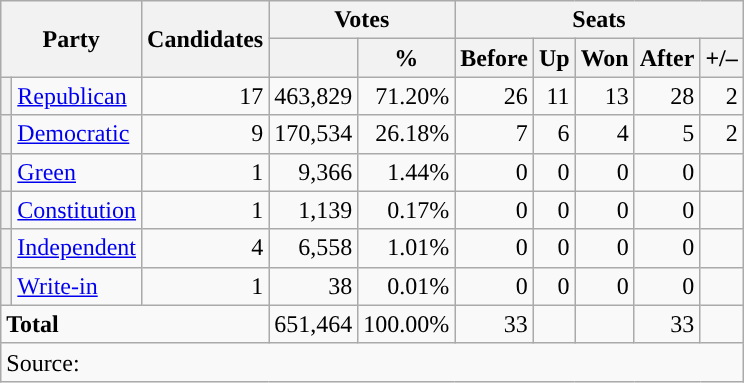<table class="wikitable">
<tr>
<th colspan="2" rowspan="2">Party</th>
<th rowspan="2">Candidates</th>
<th colspan="2">Votes</th>
<th colspan="5">Seats</th>
</tr>
<tr>
<th></th>
<th>%</th>
<th>Before</th>
<th>Up</th>
<th>Won</th>
<th>After</th>
<th>+/–</th>
</tr>
<tr>
<th style="background-color:"></th>
<td><a href='#'>Republican</a></td>
<td align="right">17</td>
<td align="right">463,829</td>
<td align="right">71.20%</td>
<td align="right">26</td>
<td align="right">11</td>
<td align="right">13</td>
<td align="right">28</td>
<td align="right"> 2</td>
</tr>
<tr>
<th style="background-color:"></th>
<td><a href='#'>Democratic</a></td>
<td align="right">9</td>
<td align="right">170,534</td>
<td align="right">26.18%</td>
<td align="right">7</td>
<td align="right">6</td>
<td align="right">4</td>
<td align="right">5</td>
<td align="right"> 2</td>
</tr>
<tr>
<th style="background-color:"></th>
<td><a href='#'>Green</a></td>
<td align="right">1</td>
<td align="right">9,366</td>
<td align="right">1.44%</td>
<td align="right">0</td>
<td align="right">0</td>
<td align="right">0</td>
<td align="right">0</td>
<td align="right"></td>
</tr>
<tr>
<th style="background-color:"></th>
<td><a href='#'>Constitution</a></td>
<td align="right">1</td>
<td align="right">1,139</td>
<td align="right">0.17%</td>
<td align="right">0</td>
<td align="right">0</td>
<td align="right">0</td>
<td align="right">0</td>
<td align="right"></td>
</tr>
<tr>
<th style="background-color:"></th>
<td><a href='#'>Independent</a></td>
<td align="right">4</td>
<td align="right">6,558</td>
<td align="right">1.01%</td>
<td align="right">0</td>
<td align="right">0</td>
<td align="right">0</td>
<td align="right">0</td>
<td align="right"></td>
</tr>
<tr>
<th style="background-color:"></th>
<td><a href='#'>Write-in</a></td>
<td align="right">1</td>
<td align="right">38</td>
<td align="right">0.01%</td>
<td align="right">0</td>
<td align="right">0</td>
<td align="right">0</td>
<td align="right">0</td>
<td align="right"></td>
</tr>
<tr>
<td colspan="3" align="left"><strong>Total</strong></td>
<td align="right">651,464</td>
<td align="right">100.00%</td>
<td align="right">33</td>
<td align="right"></td>
<td align="right"></td>
<td align="right">33</td>
<td align="right"></td>
</tr>
<tr>
<td colspan="10">Source: </td>
</tr>
</table>
